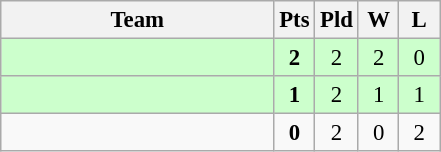<table class=wikitable style="text-align:center; font-size:95%">
<tr>
<th width=175>Team</th>
<th width=20>Pts</th>
<th width=20>Pld</th>
<th width=20>W</th>
<th width=20>L</th>
</tr>
<tr bgcolor="#ccffcc">
<td style="text-align:left"></td>
<td><strong>2</strong></td>
<td>2</td>
<td>2</td>
<td>0</td>
</tr>
<tr bgcolor="#ccffcc">
<td style="text-align:left"></td>
<td><strong>1</strong></td>
<td>2</td>
<td>1</td>
<td>1</td>
</tr>
<tr>
<td style="text-align:left"></td>
<td><strong>0</strong></td>
<td>2</td>
<td>0</td>
<td>2</td>
</tr>
</table>
